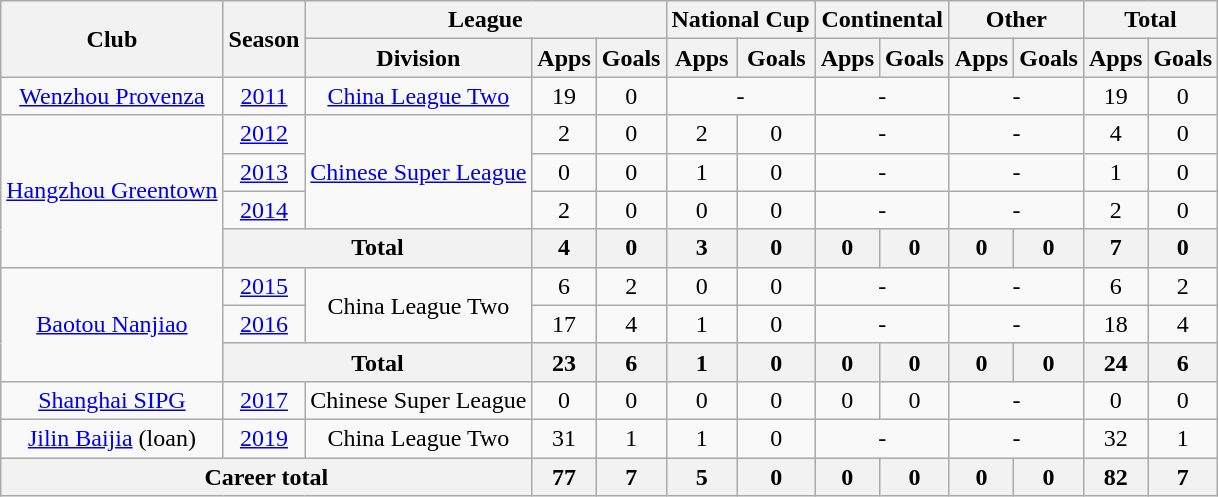<table class="wikitable" style="text-align: center">
<tr>
<th rowspan="2">Club</th>
<th rowspan="2">Season</th>
<th colspan="3">League</th>
<th colspan="2">National Cup</th>
<th colspan="2">Continental</th>
<th colspan="2">Other</th>
<th colspan="2">Total</th>
</tr>
<tr>
<th>Division</th>
<th>Apps</th>
<th>Goals</th>
<th>Apps</th>
<th>Goals</th>
<th>Apps</th>
<th>Goals</th>
<th>Apps</th>
<th>Goals</th>
<th>Apps</th>
<th>Goals</th>
</tr>
<tr>
<td><a href='#'>Wenzhou Provenza</a></td>
<td><a href='#'>2011</a></td>
<td><a href='#'>China League Two</a></td>
<td>19</td>
<td>0</td>
<td colspan="2">-</td>
<td colspan="2">-</td>
<td colspan="2">-</td>
<td>19</td>
<td>0</td>
</tr>
<tr>
<td rowspan=4><a href='#'>Hangzhou Greentown</a></td>
<td><a href='#'>2012</a></td>
<td rowspan="3"><a href='#'>Chinese Super League</a></td>
<td>2</td>
<td>0</td>
<td>2</td>
<td>0</td>
<td colspan="2">-</td>
<td colspan="2">-</td>
<td>4</td>
<td>0</td>
</tr>
<tr>
<td><a href='#'>2013</a></td>
<td>0</td>
<td>0</td>
<td>1</td>
<td>0</td>
<td colspan="2">-</td>
<td colspan="2">-</td>
<td>1</td>
<td>0</td>
</tr>
<tr>
<td><a href='#'>2014</a></td>
<td>2</td>
<td>0</td>
<td>0</td>
<td>0</td>
<td colspan="2">-</td>
<td colspan="2">-</td>
<td>2</td>
<td>0</td>
</tr>
<tr>
<th colspan=2>Total</th>
<th>4</th>
<th>0</th>
<th>3</th>
<th>0</th>
<th>0</th>
<th>0</th>
<th>0</th>
<th>0</th>
<th>7</th>
<th>0</th>
</tr>
<tr>
<td rowspan=3><a href='#'>Baotou Nanjiao</a></td>
<td><a href='#'>2015</a></td>
<td rowspan="2">China League Two</td>
<td>6</td>
<td>2</td>
<td>0</td>
<td>0</td>
<td colspan="2">-</td>
<td colspan="2">-</td>
<td>6</td>
<td>2</td>
</tr>
<tr>
<td><a href='#'>2016</a></td>
<td>17</td>
<td>4</td>
<td>1</td>
<td>0</td>
<td colspan="2">-</td>
<td colspan="2">-</td>
<td>18</td>
<td>4</td>
</tr>
<tr>
<th colspan=2>Total</th>
<th>23</th>
<th>6</th>
<th>1</th>
<th>0</th>
<th>0</th>
<th>0</th>
<th>0</th>
<th>0</th>
<th>24</th>
<th>6</th>
</tr>
<tr>
<td rowspan="1"><a href='#'>Shanghai SIPG</a></td>
<td><a href='#'>2017</a></td>
<td rowspan="1">Chinese Super League</td>
<td>0</td>
<td>0</td>
<td>0</td>
<td>0</td>
<td>0</td>
<td>0</td>
<td colspan="2">-</td>
<td>0</td>
<td>0</td>
</tr>
<tr>
<td rowspan="1"><a href='#'>Jilin Baijia</a> (loan)</td>
<td><a href='#'>2019</a></td>
<td rowspan="1">China League Two</td>
<td>31</td>
<td>1</td>
<td>1</td>
<td>0</td>
<td colspan="2">-</td>
<td colspan="2">-</td>
<td>32</td>
<td>1</td>
</tr>
<tr>
<th colspan=3>Career total</th>
<th>77</th>
<th>7</th>
<th>5</th>
<th>0</th>
<th>0</th>
<th>0</th>
<th>0</th>
<th>0</th>
<th>82</th>
<th>7</th>
</tr>
</table>
